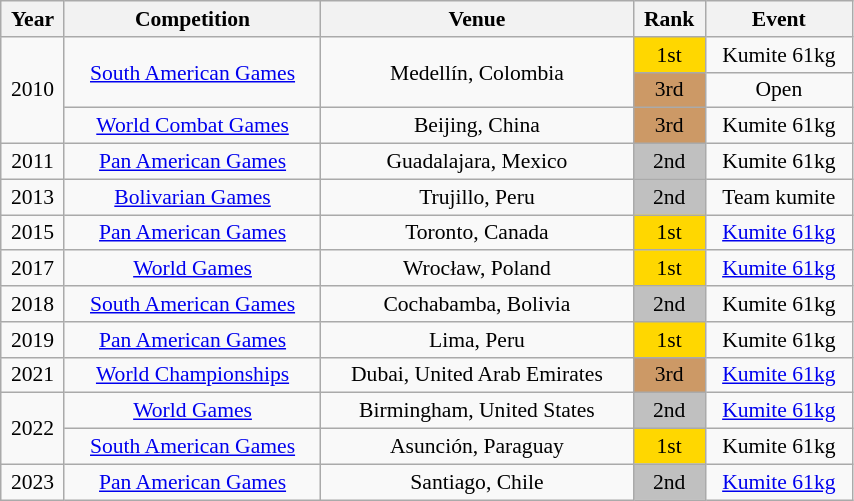<table class="wikitable sortable" width=45% style="font-size:90%; text-align:center;">
<tr>
<th>Year</th>
<th>Competition</th>
<th>Venue</th>
<th>Rank</th>
<th>Event</th>
</tr>
<tr>
<td rowspan=3>2010</td>
<td rowspan=2><a href='#'>South American Games</a></td>
<td rowspan=2>Medellín, Colombia</td>
<td bgcolor="gold">1st</td>
<td>Kumite 61kg</td>
</tr>
<tr>
<td bgcolor="cc9966">3rd</td>
<td>Open</td>
</tr>
<tr>
<td><a href='#'>World Combat Games</a></td>
<td>Beijing, China</td>
<td bgcolor="cc9966">3rd</td>
<td>Kumite 61kg</td>
</tr>
<tr>
<td>2011</td>
<td><a href='#'>Pan American Games</a></td>
<td>Guadalajara, Mexico</td>
<td bgcolor="silver">2nd</td>
<td>Kumite 61kg</td>
</tr>
<tr>
<td>2013</td>
<td><a href='#'>Bolivarian Games</a></td>
<td>Trujillo, Peru</td>
<td bgcolor="silver">2nd</td>
<td>Team kumite</td>
</tr>
<tr>
<td>2015</td>
<td><a href='#'>Pan American Games</a></td>
<td>Toronto, Canada</td>
<td bgcolor="gold">1st</td>
<td><a href='#'>Kumite 61kg</a></td>
</tr>
<tr>
<td>2017</td>
<td><a href='#'>World Games</a></td>
<td>Wrocław, Poland</td>
<td bgcolor="gold">1st</td>
<td><a href='#'>Kumite 61kg</a></td>
</tr>
<tr>
<td>2018</td>
<td><a href='#'>South American Games</a></td>
<td>Cochabamba, Bolivia</td>
<td bgcolor="silver">2nd</td>
<td>Kumite 61kg</td>
</tr>
<tr>
<td>2019</td>
<td><a href='#'>Pan American Games</a></td>
<td>Lima, Peru</td>
<td bgcolor="gold">1st</td>
<td>Kumite 61kg</td>
</tr>
<tr>
<td>2021</td>
<td><a href='#'>World Championships</a></td>
<td>Dubai, United Arab Emirates</td>
<td bgcolor="cc9966">3rd</td>
<td><a href='#'>Kumite 61kg</a></td>
</tr>
<tr>
<td rowspan=2>2022</td>
<td><a href='#'>World Games</a></td>
<td>Birmingham, United States</td>
<td bgcolor="silver">2nd</td>
<td><a href='#'>Kumite 61kg</a></td>
</tr>
<tr>
<td><a href='#'>South American Games</a></td>
<td>Asunción, Paraguay</td>
<td bgcolor="gold">1st</td>
<td>Kumite 61kg</td>
</tr>
<tr>
<td>2023</td>
<td><a href='#'>Pan American Games</a></td>
<td>Santiago, Chile</td>
<td bgcolor="silver">2nd</td>
<td><a href='#'>Kumite 61kg</a></td>
</tr>
</table>
